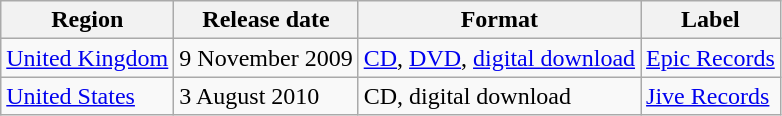<table class="wikitable">
<tr>
<th>Region</th>
<th>Release date</th>
<th>Format</th>
<th>Label</th>
</tr>
<tr>
<td><a href='#'>United Kingdom</a></td>
<td>9 November 2009</td>
<td><a href='#'>CD</a>, <a href='#'>DVD</a>, <a href='#'>digital download</a></td>
<td><a href='#'>Epic Records</a></td>
</tr>
<tr>
<td><a href='#'>United States</a></td>
<td>3 August 2010</td>
<td>CD, digital download</td>
<td><a href='#'>Jive Records</a></td>
</tr>
</table>
